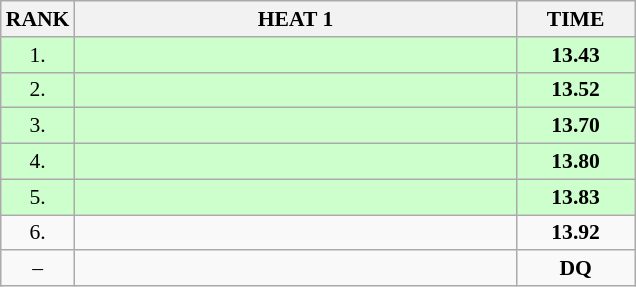<table class="wikitable" style="border-collapse: collapse; font-size: 90%;">
<tr>
<th>RANK</th>
<th style="width: 20em">HEAT 1</th>
<th style="width: 5em">TIME</th>
</tr>
<tr style="background:#ccffcc;">
<td align="center">1.</td>
<td></td>
<td align="center"><strong>13.43</strong></td>
</tr>
<tr style="background:#ccffcc;">
<td align="center">2.</td>
<td></td>
<td align="center"><strong>13.52</strong></td>
</tr>
<tr style="background:#ccffcc;">
<td align="center">3.</td>
<td></td>
<td align="center"><strong>13.70</strong></td>
</tr>
<tr style="background:#ccffcc;">
<td align="center">4.</td>
<td></td>
<td align="center"><strong>13.80</strong></td>
</tr>
<tr style="background:#ccffcc;">
<td align="center">5.</td>
<td></td>
<td align="center"><strong>13.83</strong></td>
</tr>
<tr>
<td align="center">6.</td>
<td></td>
<td align="center"><strong>13.92</strong></td>
</tr>
<tr>
<td align="center">–</td>
<td></td>
<td align="center"><strong>DQ</strong></td>
</tr>
</table>
